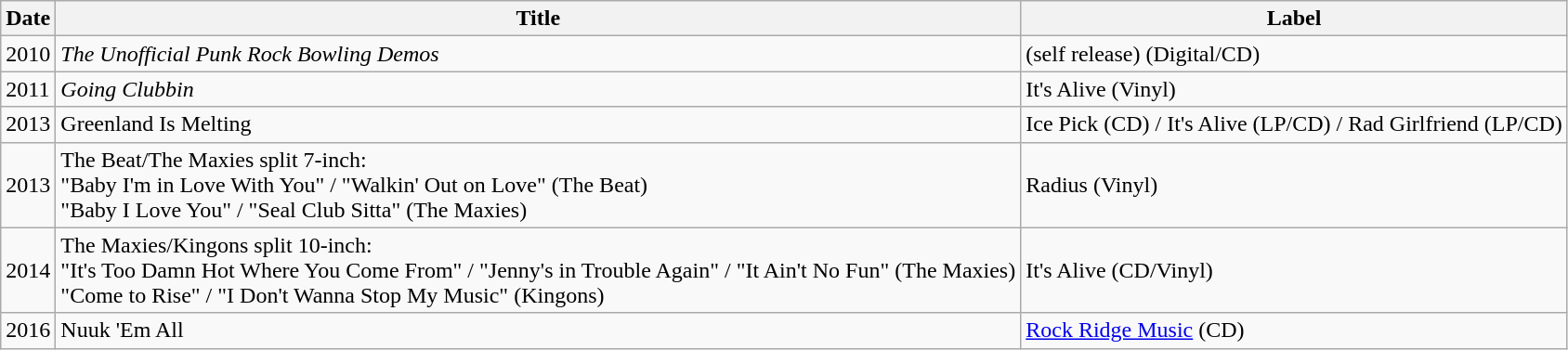<table class="wikitable">
<tr>
<th>Date</th>
<th>Title</th>
<th>Label</th>
</tr>
<tr>
<td>2010</td>
<td><em>The Unofficial Punk Rock Bowling Demos</em></td>
<td>(self release) (Digital/CD)</td>
</tr>
<tr>
<td>2011</td>
<td><em>Going Clubbin<strong></td>
<td>It's Alive (Vinyl)</td>
</tr>
<tr>
<td>2013</td>
<td></em>Greenland Is Melting<em></td>
<td>Ice Pick (CD) / It's Alive (LP/CD) / Rad Girlfriend (LP/CD)</td>
</tr>
<tr>
<td>2013</td>
<td>The Beat/The Maxies split 7-inch:<br>"Baby I'm in Love With You" / "Walkin' Out on Love" (The Beat)<br>
"Baby I Love You" / "Seal Club Sitta" (The Maxies)</td>
<td>Radius (Vinyl)</td>
</tr>
<tr>
<td>2014</td>
<td>The Maxies/Kingons split 10-inch:<br>"It's Too Damn Hot Where You Come From" / "Jenny's in Trouble Again" / "It Ain't No Fun" (The Maxies)<br>
"Come to Rise" / "I Don't Wanna Stop My Music" (Kingons)</td>
<td>It's Alive (CD/Vinyl)</td>
</tr>
<tr>
<td>2016</td>
<td></em>Nuuk 'Em All<em></td>
<td><a href='#'>Rock Ridge Music</a> (CD)</td>
</tr>
</table>
